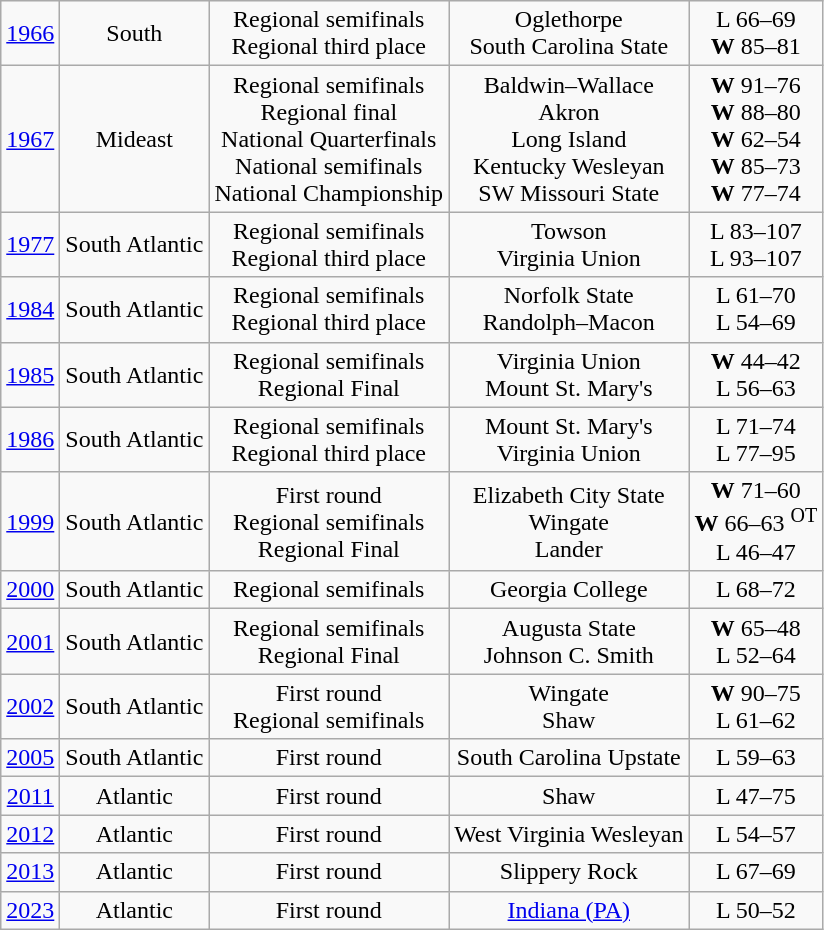<table class="wikitable">
<tr align="center">
<td><a href='#'>1966</a></td>
<td>South</td>
<td>Regional semifinals<br>Regional third place</td>
<td>Oglethorpe<br>South Carolina State</td>
<td>L 66–69<br><strong>W</strong> 85–81</td>
</tr>
<tr align="center">
<td><a href='#'>1967</a></td>
<td>Mideast</td>
<td>Regional semifinals<br>Regional final<br>National Quarterfinals<br>National semifinals<br>National Championship</td>
<td>Baldwin–Wallace<br>Akron<br>Long Island<br>Kentucky Wesleyan<br>SW Missouri State</td>
<td><strong>W</strong> 91–76<br><strong>W</strong> 88–80<br><strong>W</strong> 62–54<br><strong>W</strong> 85–73<br><strong>W</strong> 77–74</td>
</tr>
<tr align="center">
<td><a href='#'>1977</a></td>
<td>South Atlantic</td>
<td>Regional semifinals<br>Regional third place</td>
<td>Towson<br>Virginia Union</td>
<td>L 83–107<br>L 93–107</td>
</tr>
<tr align="center">
<td><a href='#'>1984</a></td>
<td>South Atlantic</td>
<td>Regional semifinals<br>Regional third place</td>
<td>Norfolk State<br>Randolph–Macon</td>
<td>L 61–70<br>L 54–69</td>
</tr>
<tr align="center">
<td><a href='#'>1985</a></td>
<td>South Atlantic</td>
<td>Regional semifinals<br>Regional Final</td>
<td>Virginia Union<br>Mount St. Mary's</td>
<td><strong>W</strong> 44–42<br>L 56–63</td>
</tr>
<tr align="center">
<td><a href='#'>1986</a></td>
<td>South Atlantic</td>
<td>Regional semifinals<br>Regional third place</td>
<td>Mount St. Mary's<br>Virginia Union</td>
<td>L 71–74<br>L 77–95</td>
</tr>
<tr align="center">
<td><a href='#'>1999</a></td>
<td>South Atlantic</td>
<td>First round<br>Regional semifinals<br>Regional Final</td>
<td>Elizabeth City State<br>Wingate<br>Lander</td>
<td><strong>W</strong> 71–60<br><strong>W</strong> 66–63 <sup>OT</sup><br>L 46–47</td>
</tr>
<tr align="center">
<td><a href='#'>2000</a></td>
<td>South Atlantic</td>
<td>Regional semifinals</td>
<td>Georgia College</td>
<td>L 68–72</td>
</tr>
<tr align="center">
<td><a href='#'>2001</a></td>
<td>South Atlantic</td>
<td>Regional semifinals<br>Regional Final</td>
<td>Augusta State<br>Johnson C. Smith</td>
<td><strong>W</strong> 65–48<br>L 52–64</td>
</tr>
<tr align="center">
<td><a href='#'>2002</a></td>
<td>South Atlantic</td>
<td>First round<br>Regional semifinals</td>
<td>Wingate<br>Shaw</td>
<td><strong>W</strong> 90–75<br>L 61–62</td>
</tr>
<tr align="center">
<td><a href='#'>2005</a></td>
<td>South Atlantic</td>
<td>First round</td>
<td>South Carolina Upstate</td>
<td>L 59–63</td>
</tr>
<tr align="center">
<td><a href='#'>2011</a></td>
<td>Atlantic</td>
<td>First round</td>
<td>Shaw</td>
<td>L 47–75</td>
</tr>
<tr align="center">
<td><a href='#'>2012</a></td>
<td>Atlantic</td>
<td>First round</td>
<td>West Virginia Wesleyan</td>
<td>L 54–57</td>
</tr>
<tr align="center">
<td><a href='#'>2013</a></td>
<td>Atlantic</td>
<td>First round</td>
<td>Slippery Rock</td>
<td>L 67–69</td>
</tr>
<tr align="center">
<td><a href='#'>2023</a></td>
<td>Atlantic</td>
<td>First round</td>
<td><a href='#'>Indiana (PA)</a></td>
<td>L 50–52</td>
</tr>
</table>
